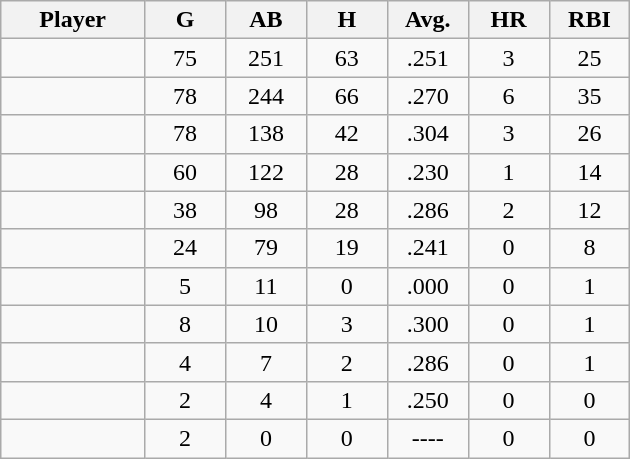<table class="wikitable sortable">
<tr>
<th bgcolor="#DDDDFF" width="16%">Player</th>
<th bgcolor="#DDDDFF" width="9%">G</th>
<th bgcolor="#DDDDFF" width="9%">AB</th>
<th bgcolor="#DDDDFF" width="9%">H</th>
<th bgcolor="#DDDDFF" width="9%">Avg.</th>
<th bgcolor="#DDDDFF" width="9%">HR</th>
<th bgcolor="#DDDDFF" width="9%">RBI</th>
</tr>
<tr align="center">
<td></td>
<td>75</td>
<td>251</td>
<td>63</td>
<td>.251</td>
<td>3</td>
<td>25</td>
</tr>
<tr align="center">
<td></td>
<td>78</td>
<td>244</td>
<td>66</td>
<td>.270</td>
<td>6</td>
<td>35</td>
</tr>
<tr align="center">
<td></td>
<td>78</td>
<td>138</td>
<td>42</td>
<td>.304</td>
<td>3</td>
<td>26</td>
</tr>
<tr align=center>
<td></td>
<td>60</td>
<td>122</td>
<td>28</td>
<td>.230</td>
<td>1</td>
<td>14</td>
</tr>
<tr align="center">
<td></td>
<td>38</td>
<td>98</td>
<td>28</td>
<td>.286</td>
<td>2</td>
<td>12</td>
</tr>
<tr align="center">
<td></td>
<td>24</td>
<td>79</td>
<td>19</td>
<td>.241</td>
<td>0</td>
<td>8</td>
</tr>
<tr align="center">
<td></td>
<td>5</td>
<td>11</td>
<td>0</td>
<td>.000</td>
<td>0</td>
<td>1</td>
</tr>
<tr align="center">
<td></td>
<td>8</td>
<td>10</td>
<td>3</td>
<td>.300</td>
<td>0</td>
<td>1</td>
</tr>
<tr align="center">
<td></td>
<td>4</td>
<td>7</td>
<td>2</td>
<td>.286</td>
<td>0</td>
<td>1</td>
</tr>
<tr align="center">
<td></td>
<td>2</td>
<td>4</td>
<td>1</td>
<td>.250</td>
<td>0</td>
<td>0</td>
</tr>
<tr align="center">
<td></td>
<td>2</td>
<td>0</td>
<td>0</td>
<td>----</td>
<td>0</td>
<td>0</td>
</tr>
</table>
